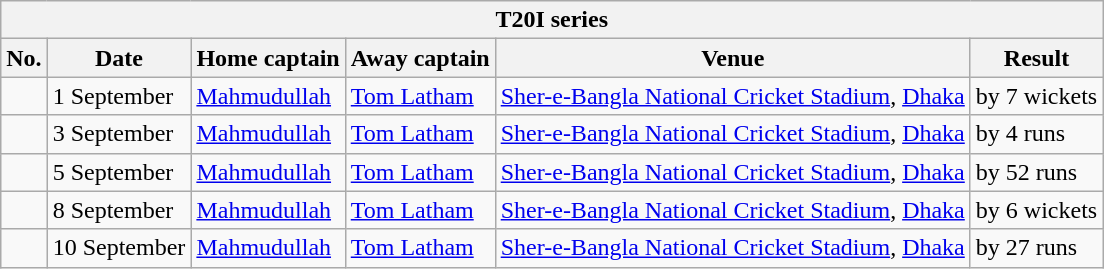<table class="wikitable">
<tr>
<th colspan="9">T20I series</th>
</tr>
<tr>
<th>No.</th>
<th>Date</th>
<th>Home captain</th>
<th>Away captain</th>
<th>Venue</th>
<th>Result</th>
</tr>
<tr>
<td></td>
<td>1 September</td>
<td><a href='#'>Mahmudullah</a></td>
<td><a href='#'>Tom Latham</a></td>
<td><a href='#'>Sher-e-Bangla National Cricket Stadium</a>, <a href='#'>Dhaka</a></td>
<td> by 7 wickets</td>
</tr>
<tr>
<td></td>
<td>3 September</td>
<td><a href='#'>Mahmudullah</a></td>
<td><a href='#'>Tom Latham</a></td>
<td><a href='#'>Sher-e-Bangla National Cricket Stadium</a>, <a href='#'>Dhaka</a></td>
<td> by 4 runs</td>
</tr>
<tr>
<td></td>
<td>5 September</td>
<td><a href='#'>Mahmudullah</a></td>
<td><a href='#'>Tom Latham</a></td>
<td><a href='#'>Sher-e-Bangla National Cricket Stadium</a>, <a href='#'>Dhaka</a></td>
<td> by 52 runs</td>
</tr>
<tr>
<td></td>
<td>8 September</td>
<td><a href='#'>Mahmudullah</a></td>
<td><a href='#'>Tom Latham</a></td>
<td><a href='#'>Sher-e-Bangla National Cricket Stadium</a>, <a href='#'>Dhaka</a></td>
<td> by 6 wickets</td>
</tr>
<tr>
<td></td>
<td>10 September</td>
<td><a href='#'>Mahmudullah</a></td>
<td><a href='#'>Tom Latham</a></td>
<td><a href='#'>Sher-e-Bangla National Cricket Stadium</a>, <a href='#'>Dhaka</a></td>
<td> by 27 runs</td>
</tr>
</table>
